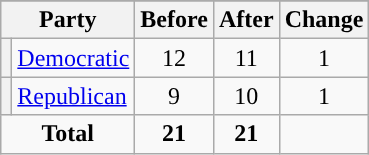<table class="wikitable" style="text-align:center;">
<tr>
</tr>
<tr>
<th colspan=2>Party</th>
<th>Before</th>
<th>After</th>
<th>Change</th>
</tr>
<tr>
<th style="background-color:"></th>
<td style="text-align:left;"><a href='#'>Democratic</a></td>
<td>12</td>
<td>11</td>
<td> 1</td>
</tr>
<tr>
<th style="background-color:"></th>
<td style="text-align:left;"><a href='#'>Republican</a></td>
<td>9</td>
<td>10</td>
<td> 1</td>
</tr>
<tr>
<td colspan=2><strong>Total</strong></td>
<td><strong>21</strong></td>
<td><strong>21</strong></td>
<td></td>
</tr>
</table>
